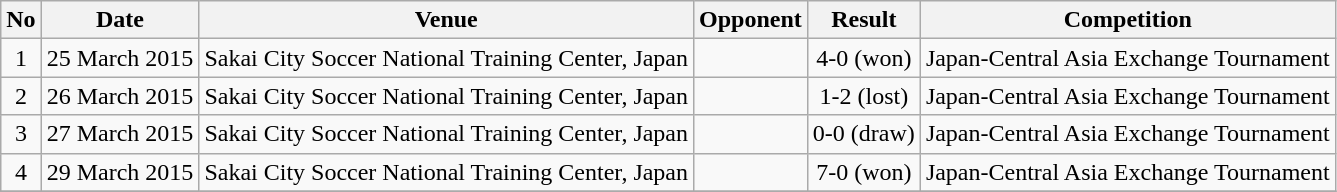<table class="wikitable">
<tr>
<th>No</th>
<th>Date</th>
<th>Venue</th>
<th>Opponent</th>
<th>Result</th>
<th>Competition</th>
</tr>
<tr>
<td align=center>1</td>
<td>25 March 2015</td>
<td>Sakai City Soccer National Training Center, Japan</td>
<td></td>
<td align=center>4-0 (won)</td>
<td>Japan-Central Asia Exchange Tournament</td>
</tr>
<tr>
<td align=center>2</td>
<td>26 March 2015</td>
<td>Sakai City Soccer National Training Center, Japan</td>
<td></td>
<td align=center>1-2 (lost)</td>
<td>Japan-Central Asia Exchange Tournament</td>
</tr>
<tr>
<td align=center>3</td>
<td>27 March 2015</td>
<td>Sakai City Soccer National Training Center, Japan</td>
<td></td>
<td align=center>0-0 (draw)</td>
<td>Japan-Central Asia Exchange Tournament</td>
</tr>
<tr>
<td align=center>4</td>
<td>29 March 2015</td>
<td>Sakai City Soccer National Training Center, Japan</td>
<td></td>
<td align=center>7-0 (won)</td>
<td>Japan-Central Asia Exchange Tournament</td>
</tr>
<tr>
</tr>
</table>
